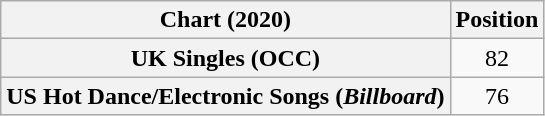<table class="wikitable sortable plainrowheaders" style="text-align:center">
<tr>
<th scope="col">Chart (2020)</th>
<th scope="col">Position</th>
</tr>
<tr>
<th scope="row">UK Singles (OCC)</th>
<td>82</td>
</tr>
<tr>
<th scope="row">US Hot Dance/Electronic Songs (<em>Billboard</em>)</th>
<td>76</td>
</tr>
</table>
